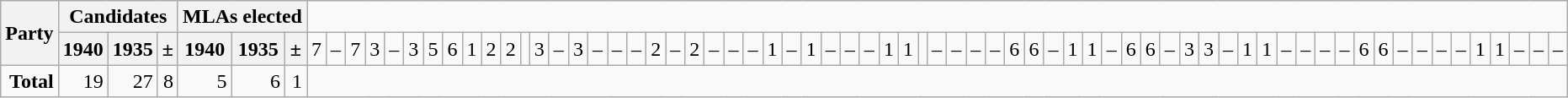<table class="wikitable" style="text-align:right;">
<tr>
<th rowspan="2" colspan="2">Party</th>
<th colspan="3">Candidates</th>
<th colspan="3">MLAs elected</th>
</tr>
<tr>
<th>1940</th>
<th>1935</th>
<th>±</th>
<th>1940</th>
<th>1935</th>
<th>±<br></th>
<td>7</td>
<td>–</td>
<td>7</td>
<td>3</td>
<td>–</td>
<td>3<br></td>
<td>5</td>
<td>6</td>
<td>1</td>
<td>2</td>
<td>2</td>
<td><br></td>
<td>3</td>
<td>–</td>
<td>3</td>
<td>–</td>
<td>–</td>
<td>–<br></td>
<td>2</td>
<td>–</td>
<td>2</td>
<td>–</td>
<td>–</td>
<td>–<br></td>
<td>1</td>
<td>–</td>
<td>1</td>
<td>–</td>
<td>–</td>
<td>–<br></td>
<td>1</td>
<td>1</td>
<td></td>
<td>–</td>
<td>–</td>
<td>–<br></td>
<td>–</td>
<td>6</td>
<td>6</td>
<td>–</td>
<td>1</td>
<td>1<br></td>
<td>–</td>
<td>6</td>
<td>6</td>
<td>–</td>
<td>3</td>
<td>3<br></td>
<td>–</td>
<td>1</td>
<td>1</td>
<td>–</td>
<td>–</td>
<td>–<br></td>
<td>–</td>
<td>6</td>
<td>6</td>
<td>–</td>
<td>–</td>
<td>–<br></td>
<td>–</td>
<td>1</td>
<td>1</td>
<td>–</td>
<td>–</td>
<td>–</td>
</tr>
<tr>
<td colspan="2"><strong>Total</strong></td>
<td>19</td>
<td>27</td>
<td>8</td>
<td>5</td>
<td>6</td>
<td>1</td>
</tr>
</table>
